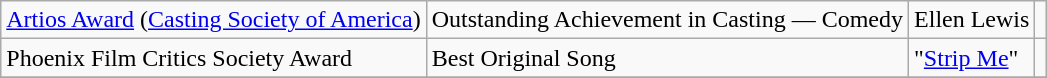<table class="wikitable">
<tr>
<td><a href='#'>Artios Award</a> (<a href='#'>Casting Society of America</a>)</td>
<td>Outstanding Achievement in Casting — Comedy</td>
<td>Ellen Lewis</td>
<td></td>
</tr>
<tr>
<td>Phoenix Film Critics Society Award</td>
<td>Best Original Song</td>
<td>"<a href='#'>Strip Me</a>"</td>
<td></td>
</tr>
<tr>
</tr>
</table>
